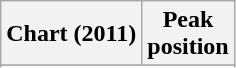<table class="wikitable sortable">
<tr>
<th style="text-align:center;">Chart (2011)</th>
<th style="text-align:center;">Peak<br>position</th>
</tr>
<tr>
</tr>
<tr>
</tr>
<tr>
</tr>
</table>
